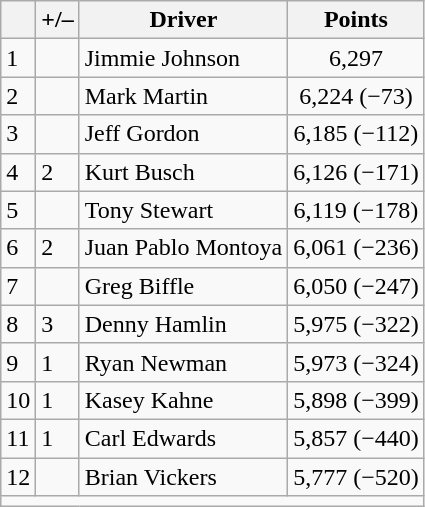<table class="wikitable ">
<tr>
<th scope="col"></th>
<th scope="col">+/–</th>
<th scope="col">Driver</th>
<th scope="col">Points</th>
</tr>
<tr>
<td>1</td>
<td align="left"></td>
<td>Jimmie Johnson</td>
<td style="text-align:center;">6,297</td>
</tr>
<tr>
<td>2</td>
<td align="left"></td>
<td>Mark Martin</td>
<td style="text-align:center;">6,224 (−73)</td>
</tr>
<tr>
<td>3</td>
<td align="left"></td>
<td>Jeff Gordon</td>
<td style="text-align:center;">6,185 (−112)</td>
</tr>
<tr>
<td>4</td>
<td align="left"> 2</td>
<td>Kurt Busch</td>
<td style="text-align:center;">6,126 (−171)</td>
</tr>
<tr>
<td>5</td>
<td align="left"></td>
<td>Tony Stewart</td>
<td style="text-align:center;">6,119 (−178)</td>
</tr>
<tr>
<td>6</td>
<td align="left"> 2</td>
<td>Juan Pablo Montoya</td>
<td style="text-align:center;">6,061 (−236)</td>
</tr>
<tr>
<td>7</td>
<td align="left"></td>
<td>Greg Biffle</td>
<td style="text-align:center;">6,050 (−247)</td>
</tr>
<tr>
<td>8</td>
<td align="left"> 3</td>
<td>Denny Hamlin</td>
<td style="text-align:center;">5,975 (−322)</td>
</tr>
<tr>
<td>9</td>
<td align="left"> 1</td>
<td>Ryan Newman</td>
<td style="text-align:center;">5,973 (−324)</td>
</tr>
<tr>
<td>10</td>
<td align="left"> 1</td>
<td>Kasey Kahne</td>
<td style="text-align:center;">5,898 (−399)</td>
</tr>
<tr>
<td>11</td>
<td align="left"> 1</td>
<td>Carl Edwards</td>
<td style="text-align:center;">5,857 (−440)</td>
</tr>
<tr>
<td>12</td>
<td align="left"></td>
<td>Brian Vickers</td>
<td style="text-align:center;">5,777 (−520)</td>
</tr>
<tr class="sortbottom">
<td colspan="9"></td>
</tr>
</table>
